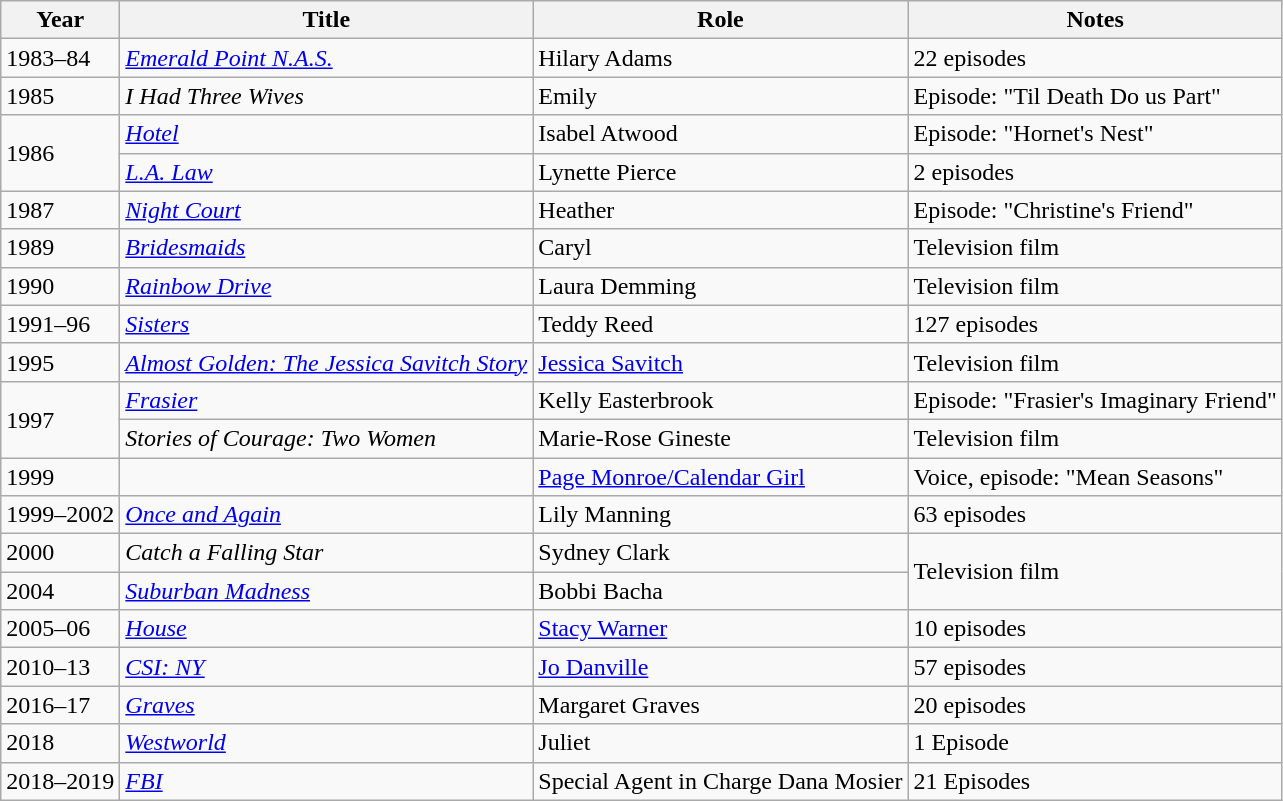<table class="wikitable sortable">
<tr>
<th>Year</th>
<th>Title</th>
<th>Role</th>
<th class="unsortable">Notes</th>
</tr>
<tr>
<td>1983–84</td>
<td><em><a href='#'>Emerald Point N.A.S.</a></em></td>
<td>Hilary Adams</td>
<td>22 episodes</td>
</tr>
<tr>
<td>1985</td>
<td><em>I Had Three Wives</em></td>
<td>Emily</td>
<td>Episode: "Til Death Do us Part"</td>
</tr>
<tr>
<td rowspan=2>1986</td>
<td><em><a href='#'>Hotel</a></em></td>
<td>Isabel Atwood</td>
<td>Episode: "Hornet's Nest"</td>
</tr>
<tr>
<td><em><a href='#'>L.A. Law</a></em></td>
<td>Lynette Pierce</td>
<td>2 episodes</td>
</tr>
<tr>
<td>1987</td>
<td><em><a href='#'>Night Court</a></em></td>
<td>Heather</td>
<td>Episode: "Christine's Friend"</td>
</tr>
<tr>
<td>1989</td>
<td><em><a href='#'>Bridesmaids</a></em></td>
<td>Caryl</td>
<td>Television film</td>
</tr>
<tr>
<td>1990</td>
<td><em><a href='#'>Rainbow Drive</a></em></td>
<td>Laura Demming</td>
<td>Television film</td>
</tr>
<tr>
<td>1991–96</td>
<td><em><a href='#'>Sisters</a></em></td>
<td>Teddy Reed</td>
<td>127 episodes</td>
</tr>
<tr>
<td>1995</td>
<td><em><a href='#'>Almost Golden: The Jessica Savitch Story</a></em></td>
<td><a href='#'>Jessica Savitch</a></td>
<td>Television film</td>
</tr>
<tr>
<td rowspan=2>1997</td>
<td><em><a href='#'>Frasier</a></em></td>
<td>Kelly Easterbrook</td>
<td>Episode: "Frasier's Imaginary Friend"</td>
</tr>
<tr>
<td><em>Stories of Courage: Two Women</em></td>
<td>Marie-Rose Gineste</td>
<td>Television film</td>
</tr>
<tr>
<td>1999</td>
<td><em></em></td>
<td><a href='#'>Page Monroe/Calendar Girl</a></td>
<td>Voice, episode: "Mean Seasons"</td>
</tr>
<tr>
<td>1999–2002</td>
<td><em><a href='#'>Once and Again</a></em></td>
<td>Lily Manning</td>
<td>63 episodes</td>
</tr>
<tr>
<td>2000</td>
<td><em>Catch a Falling Star</em></td>
<td>Sydney Clark</td>
<td rowspan=2>Television film</td>
</tr>
<tr>
<td>2004</td>
<td><em><a href='#'>Suburban Madness</a></em></td>
<td>Bobbi Bacha</td>
</tr>
<tr>
<td>2005–06</td>
<td><em><a href='#'>House</a></em></td>
<td><a href='#'>Stacy Warner</a></td>
<td>10 episodes</td>
</tr>
<tr>
<td>2010–13</td>
<td><em><a href='#'>CSI: NY</a></em></td>
<td><a href='#'>Jo Danville</a></td>
<td>57 episodes</td>
</tr>
<tr>
<td>2016–17</td>
<td><em><a href='#'>Graves</a></em></td>
<td>Margaret Graves</td>
<td>20 episodes</td>
</tr>
<tr>
<td>2018</td>
<td><em><a href='#'>Westworld</a></em></td>
<td>Juliet</td>
<td>1 Episode</td>
</tr>
<tr>
<td>2018–2019</td>
<td><em><a href='#'>FBI</a></em></td>
<td>Special Agent in Charge Dana Mosier</td>
<td>21 Episodes</td>
</tr>
</table>
